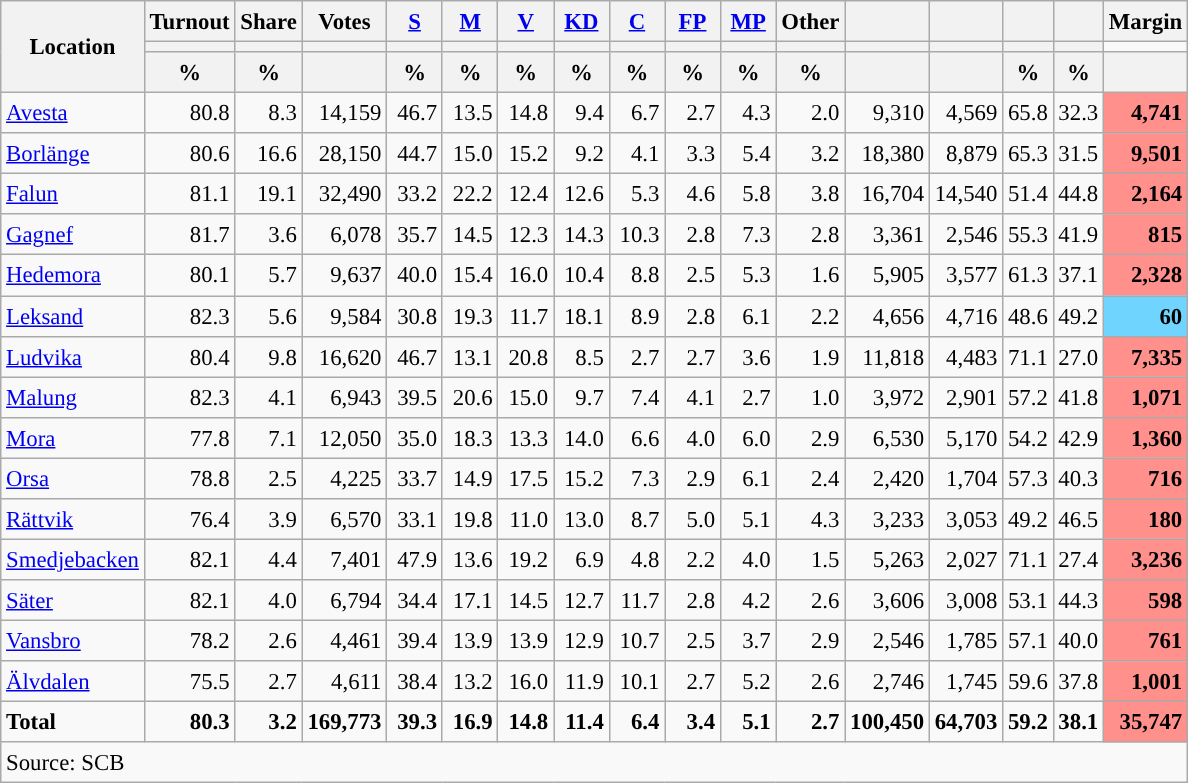<table class="wikitable sortable" style="text-align:right; font-size:95%; line-height:20px;">
<tr>
<th rowspan="3">Location</th>
<th>Turnout</th>
<th>Share</th>
<th>Votes</th>
<th width="30px" class="unsortable"><a href='#'>S</a></th>
<th width="30px" class="unsortable"><a href='#'>M</a></th>
<th width="30px" class="unsortable"><a href='#'>V</a></th>
<th width="30px" class="unsortable"><a href='#'>KD</a></th>
<th width="30px" class="unsortable"><a href='#'>C</a></th>
<th width="30px" class="unsortable"><a href='#'>FP</a></th>
<th width="30px" class="unsortable"><a href='#'>MP</a></th>
<th width="30px" class="unsortable">Other</th>
<th></th>
<th></th>
<th></th>
<th></th>
<th>Margin</th>
</tr>
<tr>
<th></th>
<th></th>
<th></th>
<th style="background:"></th>
<th style="background:"></th>
<th style="background:"></th>
<th style="background:"></th>
<th style="background:"></th>
<th style="background:"></th>
<th style="background:"></th>
<th style="background:"></th>
<th style="background:"></th>
<th style="background:"></th>
<th style="background:"></th>
<th style="background:"></th>
</tr>
<tr>
<th data-sort-type="number">%</th>
<th data-sort-type="number">%</th>
<th></th>
<th data-sort-type="number">%</th>
<th data-sort-type="number">%</th>
<th data-sort-type="number">%</th>
<th data-sort-type="number">%</th>
<th data-sort-type="number">%</th>
<th data-sort-type="number">%</th>
<th data-sort-type="number">%</th>
<th data-sort-type="number">%</th>
<th data-sort-type="number"></th>
<th data-sort-type="number"></th>
<th data-sort-type="number">%</th>
<th data-sort-type="number">%</th>
<th data-sort-type="number"></th>
</tr>
<tr>
<td align=left><a href='#'>Avesta</a></td>
<td>80.8</td>
<td>8.3</td>
<td>14,159</td>
<td>46.7</td>
<td>13.5</td>
<td>14.8</td>
<td>9.4</td>
<td>6.7</td>
<td>2.7</td>
<td>4.3</td>
<td>2.0</td>
<td>9,310</td>
<td>4,569</td>
<td>65.8</td>
<td>32.3</td>
<td bgcolor=#ff908c><strong>4,741</strong></td>
</tr>
<tr>
<td align=left><a href='#'>Borlänge</a></td>
<td>80.6</td>
<td>16.6</td>
<td>28,150</td>
<td>44.7</td>
<td>15.0</td>
<td>15.2</td>
<td>9.2</td>
<td>4.1</td>
<td>3.3</td>
<td>5.4</td>
<td>3.2</td>
<td>18,380</td>
<td>8,879</td>
<td>65.3</td>
<td>31.5</td>
<td bgcolor=#ff908c><strong>9,501</strong></td>
</tr>
<tr>
<td align=left><a href='#'>Falun</a></td>
<td>81.1</td>
<td>19.1</td>
<td>32,490</td>
<td>33.2</td>
<td>22.2</td>
<td>12.4</td>
<td>12.6</td>
<td>5.3</td>
<td>4.6</td>
<td>5.8</td>
<td>3.8</td>
<td>16,704</td>
<td>14,540</td>
<td>51.4</td>
<td>44.8</td>
<td bgcolor=#ff908c><strong>2,164</strong></td>
</tr>
<tr>
<td align=left><a href='#'>Gagnef</a></td>
<td>81.7</td>
<td>3.6</td>
<td>6,078</td>
<td>35.7</td>
<td>14.5</td>
<td>12.3</td>
<td>14.3</td>
<td>10.3</td>
<td>2.8</td>
<td>7.3</td>
<td>2.8</td>
<td>3,361</td>
<td>2,546</td>
<td>55.3</td>
<td>41.9</td>
<td bgcolor=#ff908c><strong>815</strong></td>
</tr>
<tr>
<td align=left><a href='#'>Hedemora</a></td>
<td>80.1</td>
<td>5.7</td>
<td>9,637</td>
<td>40.0</td>
<td>15.4</td>
<td>16.0</td>
<td>10.4</td>
<td>8.8</td>
<td>2.5</td>
<td>5.3</td>
<td>1.6</td>
<td>5,905</td>
<td>3,577</td>
<td>61.3</td>
<td>37.1</td>
<td bgcolor=#ff908c><strong>2,328</strong></td>
</tr>
<tr>
<td align=left><a href='#'>Leksand</a></td>
<td>82.3</td>
<td>5.6</td>
<td>9,584</td>
<td>30.8</td>
<td>19.3</td>
<td>11.7</td>
<td>18.1</td>
<td>8.9</td>
<td>2.8</td>
<td>6.1</td>
<td>2.2</td>
<td>4,656</td>
<td>4,716</td>
<td>48.6</td>
<td>49.2</td>
<td bgcolor=#6fd5fe><strong>60</strong></td>
</tr>
<tr>
<td align=left><a href='#'>Ludvika</a></td>
<td>80.4</td>
<td>9.8</td>
<td>16,620</td>
<td>46.7</td>
<td>13.1</td>
<td>20.8</td>
<td>8.5</td>
<td>2.7</td>
<td>2.7</td>
<td>3.6</td>
<td>1.9</td>
<td>11,818</td>
<td>4,483</td>
<td>71.1</td>
<td>27.0</td>
<td bgcolor=#ff908c><strong>7,335</strong></td>
</tr>
<tr>
<td align=left><a href='#'>Malung</a></td>
<td>82.3</td>
<td>4.1</td>
<td>6,943</td>
<td>39.5</td>
<td>20.6</td>
<td>15.0</td>
<td>9.7</td>
<td>7.4</td>
<td>4.1</td>
<td>2.7</td>
<td>1.0</td>
<td>3,972</td>
<td>2,901</td>
<td>57.2</td>
<td>41.8</td>
<td bgcolor=#ff908c><strong>1,071</strong></td>
</tr>
<tr>
<td align=left><a href='#'>Mora</a></td>
<td>77.8</td>
<td>7.1</td>
<td>12,050</td>
<td>35.0</td>
<td>18.3</td>
<td>13.3</td>
<td>14.0</td>
<td>6.6</td>
<td>4.0</td>
<td>6.0</td>
<td>2.9</td>
<td>6,530</td>
<td>5,170</td>
<td>54.2</td>
<td>42.9</td>
<td bgcolor=#ff908c><strong>1,360</strong></td>
</tr>
<tr>
<td align=left><a href='#'>Orsa</a></td>
<td>78.8</td>
<td>2.5</td>
<td>4,225</td>
<td>33.7</td>
<td>14.9</td>
<td>17.5</td>
<td>15.2</td>
<td>7.3</td>
<td>2.9</td>
<td>6.1</td>
<td>2.4</td>
<td>2,420</td>
<td>1,704</td>
<td>57.3</td>
<td>40.3</td>
<td bgcolor=#ff908c><strong>716</strong></td>
</tr>
<tr>
<td align=left><a href='#'>Rättvik</a></td>
<td>76.4</td>
<td>3.9</td>
<td>6,570</td>
<td>33.1</td>
<td>19.8</td>
<td>11.0</td>
<td>13.0</td>
<td>8.7</td>
<td>5.0</td>
<td>5.1</td>
<td>4.3</td>
<td>3,233</td>
<td>3,053</td>
<td>49.2</td>
<td>46.5</td>
<td bgcolor=#ff908c><strong>180</strong></td>
</tr>
<tr>
<td align=left><a href='#'>Smedjebacken</a></td>
<td>82.1</td>
<td>4.4</td>
<td>7,401</td>
<td>47.9</td>
<td>13.6</td>
<td>19.2</td>
<td>6.9</td>
<td>4.8</td>
<td>2.2</td>
<td>4.0</td>
<td>1.5</td>
<td>5,263</td>
<td>2,027</td>
<td>71.1</td>
<td>27.4</td>
<td bgcolor=#ff908c><strong>3,236</strong></td>
</tr>
<tr>
<td align=left><a href='#'>Säter</a></td>
<td>82.1</td>
<td>4.0</td>
<td>6,794</td>
<td>34.4</td>
<td>17.1</td>
<td>14.5</td>
<td>12.7</td>
<td>11.7</td>
<td>2.8</td>
<td>4.2</td>
<td>2.6</td>
<td>3,606</td>
<td>3,008</td>
<td>53.1</td>
<td>44.3</td>
<td bgcolor=#ff908c><strong>598</strong></td>
</tr>
<tr>
<td align=left><a href='#'>Vansbro</a></td>
<td>78.2</td>
<td>2.6</td>
<td>4,461</td>
<td>39.4</td>
<td>13.9</td>
<td>13.9</td>
<td>12.9</td>
<td>10.7</td>
<td>2.5</td>
<td>3.7</td>
<td>2.9</td>
<td>2,546</td>
<td>1,785</td>
<td>57.1</td>
<td>40.0</td>
<td bgcolor=#ff908c><strong>761</strong></td>
</tr>
<tr>
<td align=left><a href='#'>Älvdalen</a></td>
<td>75.5</td>
<td>2.7</td>
<td>4,611</td>
<td>38.4</td>
<td>13.2</td>
<td>16.0</td>
<td>11.9</td>
<td>10.1</td>
<td>2.7</td>
<td>5.2</td>
<td>2.6</td>
<td>2,746</td>
<td>1,745</td>
<td>59.6</td>
<td>37.8</td>
<td bgcolor=#ff908c><strong>1,001</strong></td>
</tr>
<tr>
<td align=left><strong>Total</strong></td>
<td><strong>80.3</strong></td>
<td><strong>3.2</strong></td>
<td><strong>169,773</strong></td>
<td><strong>39.3</strong></td>
<td><strong>16.9</strong></td>
<td><strong>14.8</strong></td>
<td><strong>11.4</strong></td>
<td><strong>6.4</strong></td>
<td><strong>3.4</strong></td>
<td><strong>5.1</strong></td>
<td><strong>2.7</strong></td>
<td><strong>100,450</strong></td>
<td><strong>64,703</strong></td>
<td><strong>59.2</strong></td>
<td><strong>38.1</strong></td>
<td bgcolor=#ff908c><strong>35,747</strong></td>
</tr>
<tr>
<td align=left colspan=17>Source: SCB </td>
</tr>
</table>
